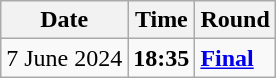<table class="wikitable">
<tr>
<th>Date</th>
<th>Time</th>
<th>Round</th>
</tr>
<tr>
<td>7 June 2024</td>
<td><strong>18:35</strong></td>
<td><strong><a href='#'>Final</a></strong></td>
</tr>
</table>
